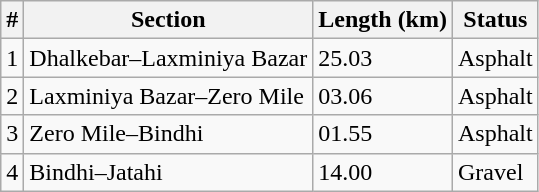<table class="wikitable">
<tr>
<th>#</th>
<th>Section</th>
<th>Length (km)</th>
<th>Status</th>
</tr>
<tr>
<td>1</td>
<td>Dhalkebar–Laxminiya Bazar</td>
<td>25.03</td>
<td>Asphalt</td>
</tr>
<tr>
<td>2</td>
<td>Laxminiya Bazar–Zero Mile</td>
<td>03.06</td>
<td>Asphalt</td>
</tr>
<tr>
<td>3</td>
<td>Zero Mile–Bindhi</td>
<td>01.55</td>
<td>Asphalt</td>
</tr>
<tr>
<td>4</td>
<td>Bindhi–Jatahi</td>
<td>14.00</td>
<td>Gravel</td>
</tr>
</table>
